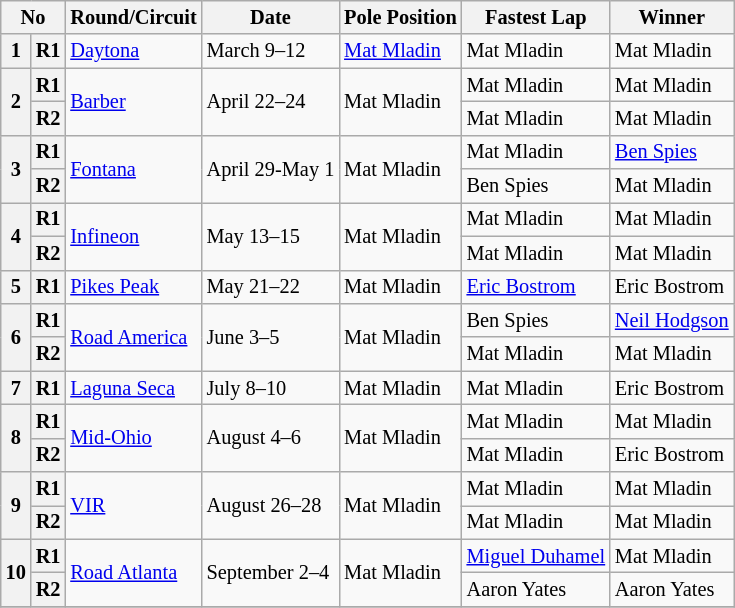<table class="wikitable" style="font-size: 85%">
<tr>
<th colspan=2>No</th>
<th>Round/Circuit</th>
<th>Date</th>
<th>Pole Position</th>
<th>Fastest Lap</th>
<th>Winner</th>
</tr>
<tr>
<th>1</th>
<th>R1</th>
<td><a href='#'>Daytona</a></td>
<td>March 9–12</td>
<td> <a href='#'>Mat Mladin</a></td>
<td> Mat Mladin</td>
<td> Mat Mladin</td>
</tr>
<tr>
<th rowspan=2>2</th>
<th>R1</th>
<td rowspan=2><a href='#'>Barber</a></td>
<td rowspan=2>April 22–24</td>
<td rowspan=2> Mat Mladin</td>
<td> Mat Mladin</td>
<td> Mat Mladin</td>
</tr>
<tr>
<th>R2</th>
<td> Mat Mladin</td>
<td> Mat Mladin</td>
</tr>
<tr>
<th rowspan=2>3</th>
<th>R1</th>
<td rowspan=2><a href='#'>Fontana</a></td>
<td rowspan=2>April 29-May 1</td>
<td rowspan=2> Mat Mladin</td>
<td> Mat Mladin</td>
<td> <a href='#'>Ben Spies</a></td>
</tr>
<tr>
<th>R2</th>
<td> Ben Spies</td>
<td> Mat Mladin</td>
</tr>
<tr>
<th rowspan=2>4</th>
<th>R1</th>
<td rowspan=2><a href='#'>Infineon</a></td>
<td rowspan=2>May 13–15</td>
<td rowspan=2> Mat Mladin</td>
<td> Mat Mladin</td>
<td> Mat Mladin</td>
</tr>
<tr>
<th>R2</th>
<td> Mat Mladin</td>
<td> Mat Mladin</td>
</tr>
<tr>
<th>5</th>
<th>R1</th>
<td><a href='#'>Pikes Peak</a></td>
<td>May 21–22</td>
<td> Mat Mladin</td>
<td> <a href='#'>Eric Bostrom</a></td>
<td> Eric Bostrom</td>
</tr>
<tr>
<th rowspan=2>6</th>
<th>R1</th>
<td rowspan=2><a href='#'>Road America</a></td>
<td rowspan=2>June 3–5</td>
<td rowspan=2> Mat Mladin</td>
<td> Ben Spies</td>
<td> <a href='#'>Neil Hodgson</a></td>
</tr>
<tr>
<th>R2</th>
<td> Mat Mladin</td>
<td> Mat Mladin</td>
</tr>
<tr>
<th>7</th>
<th>R1</th>
<td><a href='#'>Laguna Seca</a></td>
<td>July 8–10</td>
<td> Mat Mladin</td>
<td> Mat Mladin</td>
<td> Eric Bostrom</td>
</tr>
<tr>
<th rowspan=2>8</th>
<th>R1</th>
<td rowspan=2><a href='#'>Mid-Ohio</a></td>
<td rowspan=2>August 4–6</td>
<td rowspan=2> Mat Mladin</td>
<td> Mat Mladin</td>
<td> Mat Mladin</td>
</tr>
<tr>
<th>R2</th>
<td> Mat Mladin</td>
<td> Eric Bostrom</td>
</tr>
<tr>
<th rowspan=2>9</th>
<th>R1</th>
<td rowspan=2><a href='#'>VIR</a></td>
<td rowspan=2>August 26–28</td>
<td rowspan=2> Mat Mladin</td>
<td> Mat Mladin</td>
<td> Mat Mladin</td>
</tr>
<tr>
<th>R2</th>
<td> Mat Mladin</td>
<td> Mat Mladin</td>
</tr>
<tr>
<th rowspan=2>10</th>
<th>R1</th>
<td rowspan=2><a href='#'>Road Atlanta</a></td>
<td rowspan=2>September 2–4</td>
<td rowspan=2> Mat Mladin</td>
<td> <a href='#'>Miguel Duhamel</a></td>
<td> Mat Mladin</td>
</tr>
<tr>
<th>R2</th>
<td> Aaron Yates</td>
<td> Aaron Yates</td>
</tr>
<tr>
</tr>
</table>
